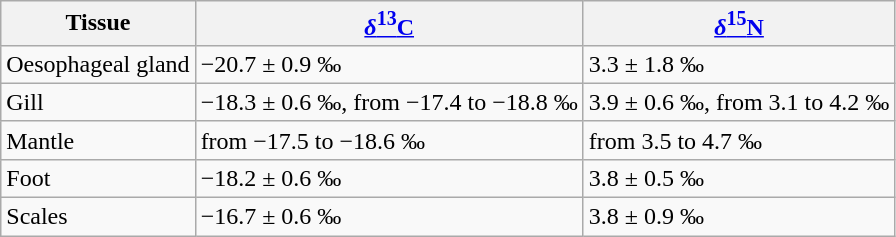<table class="wikitable" border="1">
<tr>
<th>Tissue</th>
<th><a href='#'><em>δ</em><sup>13</sup>C</a></th>
<th><a href='#'><em>δ</em><sup>15</sup>N</a></th>
</tr>
<tr>
<td>Oesophageal gland</td>
<td>−20.7 ± 0.9 ‰</td>
<td>3.3 ± 1.8 ‰</td>
</tr>
<tr>
<td>Gill</td>
<td>−18.3 ± 0.6 ‰, from −17.4 to −18.8 ‰</td>
<td>3.9 ± 0.6 ‰, from 3.1 to 4.2 ‰</td>
</tr>
<tr>
<td>Mantle</td>
<td>from −17.5 to −18.6 ‰</td>
<td>from 3.5 to 4.7 ‰</td>
</tr>
<tr>
<td>Foot</td>
<td>−18.2 ± 0.6 ‰</td>
<td>3.8 ± 0.5 ‰</td>
</tr>
<tr>
<td>Scales</td>
<td>−16.7 ± 0.6 ‰</td>
<td>3.8 ± 0.9 ‰</td>
</tr>
</table>
